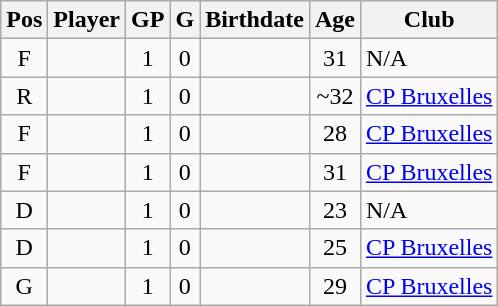<table width=auto class="wikitable sortable" style="text-align:center;">
<tr>
<th>Pos</th>
<th>Player</th>
<th>GP</th>
<th>G</th>
<th>Birthdate</th>
<th>Age</th>
<th>Club</th>
</tr>
<tr>
<td>F</td>
<td align="left"></td>
<td>1</td>
<td>0</td>
<td align="right"></td>
<td>31</td>
<td align="left">N/A</td>
</tr>
<tr>
<td>R</td>
<td align="left"></td>
<td>1</td>
<td>0</td>
<td align="right"></td>
<td>~32</td>
<td align="left"> <a href='#'>CP Bruxelles</a></td>
</tr>
<tr>
<td>F</td>
<td align="left"></td>
<td>1</td>
<td>0</td>
<td align="right"></td>
<td>28</td>
<td align="left"> <a href='#'>CP Bruxelles</a></td>
</tr>
<tr>
<td>F</td>
<td align="left"></td>
<td>1</td>
<td>0</td>
<td align="right"></td>
<td>31</td>
<td align="left"> <a href='#'>CP Bruxelles</a></td>
</tr>
<tr>
<td>D</td>
<td align="left"></td>
<td>1</td>
<td>0</td>
<td align="right"></td>
<td>23</td>
<td align="left">N/A</td>
</tr>
<tr>
<td>D</td>
<td align="left"></td>
<td>1</td>
<td>0</td>
<td align="right"></td>
<td>25</td>
<td align="left"> <a href='#'>CP Bruxelles</a></td>
</tr>
<tr>
<td>G</td>
<td align="left"></td>
<td>1</td>
<td>0</td>
<td align="right"></td>
<td>29</td>
<td align="left"> <a href='#'>CP Bruxelles</a></td>
</tr>
</table>
